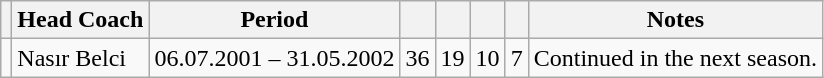<table class="wikitable" style="text-align: left;">
<tr>
<th></th>
<th>Head Coach</th>
<th>Period</th>
<th></th>
<th></th>
<th></th>
<th></th>
<th>Notes</th>
</tr>
<tr>
<td></td>
<td>Nasır Belci</td>
<td>06.07.2001 – 31.05.2002</td>
<td align="center">36</td>
<td align="center">19</td>
<td align="center">10</td>
<td align="center">7</td>
<td>Continued in the next season.</td>
</tr>
</table>
